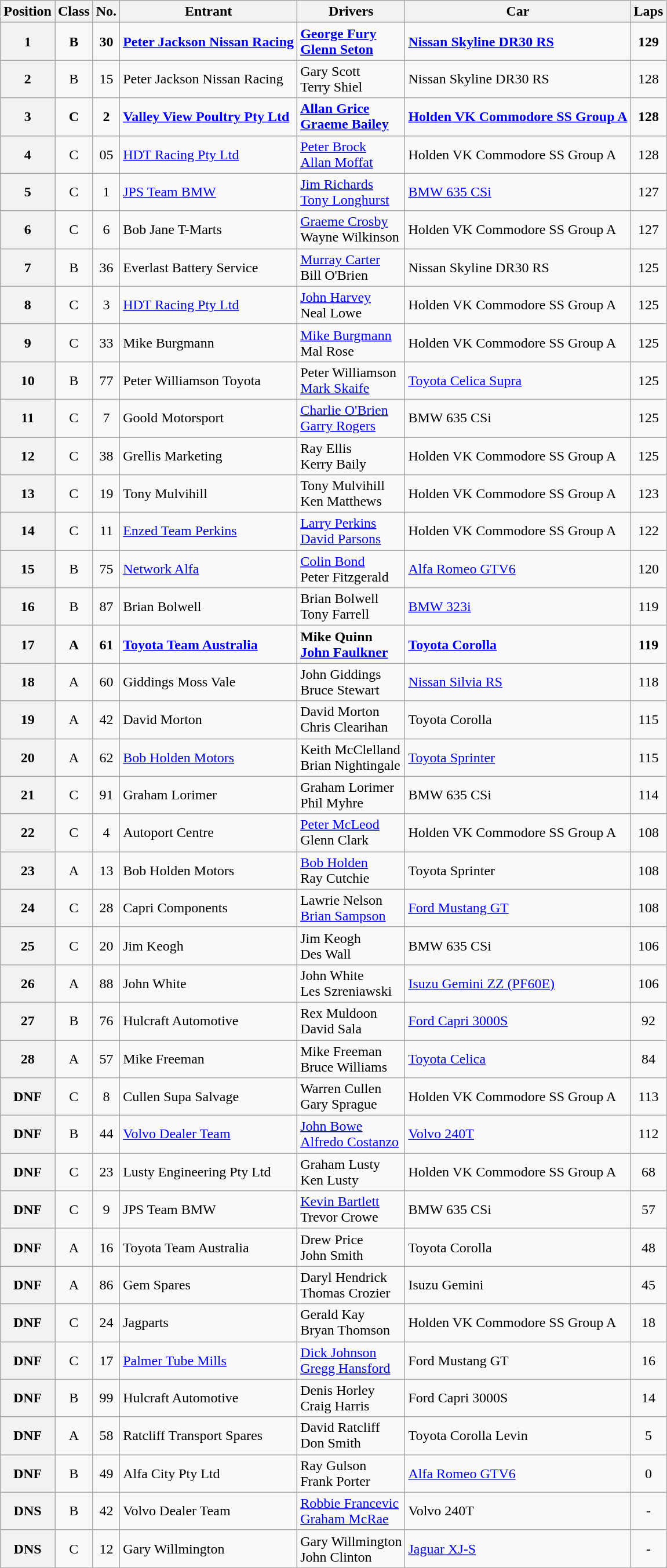<table class="wikitable">
<tr style="font-weight:bold">
<th>Position</th>
<th>Class</th>
<th>No.</th>
<th>Entrant</th>
<th>Drivers</th>
<th>Car</th>
<th>Laps</th>
</tr>
<tr style="font-weight:bold">
<th>1</th>
<td align="center">B</td>
<td align="center">30</td>
<td><a href='#'>Peter Jackson Nissan Racing</a></td>
<td> <a href='#'>George Fury</a><br> <a href='#'>Glenn Seton</a></td>
<td><a href='#'>Nissan Skyline DR30 RS</a></td>
<td align="center">129</td>
</tr>
<tr>
<th>2</th>
<td align="center">B</td>
<td align="center">15</td>
<td>Peter Jackson Nissan Racing</td>
<td> Gary Scott<br> Terry Shiel</td>
<td>Nissan Skyline DR30 RS</td>
<td align="center">128</td>
</tr>
<tr style="font-weight:bold">
<th>3</th>
<td align="center">C</td>
<td align="center">2</td>
<td><a href='#'>Valley View Poultry Pty Ltd</a></td>
<td> <a href='#'>Allan Grice</a><br>  <a href='#'>Graeme Bailey</a></td>
<td><a href='#'>Holden VK Commodore SS Group A</a></td>
<td align="center">128</td>
</tr>
<tr>
<th>4</th>
<td align="center">C</td>
<td align="center">05</td>
<td><a href='#'>HDT Racing Pty Ltd</a></td>
<td> <a href='#'>Peter Brock</a><br> <a href='#'>Allan Moffat</a></td>
<td>Holden VK Commodore SS Group A</td>
<td align="center">128</td>
</tr>
<tr>
<th>5</th>
<td align="center">C</td>
<td align="center">1</td>
<td><a href='#'>JPS Team BMW</a></td>
<td> <a href='#'>Jim Richards</a><br> <a href='#'>Tony Longhurst</a></td>
<td><a href='#'>BMW 635 CSi</a></td>
<td align="center">127</td>
</tr>
<tr>
<th>6</th>
<td align="center">C</td>
<td align="center">6</td>
<td>Bob Jane T-Marts</td>
<td> <a href='#'>Graeme Crosby</a><br> Wayne Wilkinson</td>
<td>Holden VK Commodore SS Group A</td>
<td align="center">127</td>
</tr>
<tr>
<th>7</th>
<td align="center">B</td>
<td align="center">36</td>
<td>Everlast Battery Service</td>
<td> <a href='#'>Murray Carter</a><br> Bill O'Brien</td>
<td>Nissan Skyline DR30 RS</td>
<td align="center">125</td>
</tr>
<tr>
<th>8</th>
<td align="center">C</td>
<td align="center">3</td>
<td><a href='#'>HDT Racing Pty Ltd</a></td>
<td> <a href='#'>John Harvey</a><br> Neal Lowe</td>
<td>Holden VK Commodore SS Group A</td>
<td align="center">125</td>
</tr>
<tr>
<th>9</th>
<td align="center">C</td>
<td align="center">33</td>
<td>Mike Burgmann</td>
<td> <a href='#'>Mike Burgmann</a><br> Mal Rose</td>
<td>Holden VK Commodore SS Group A</td>
<td align="center">125</td>
</tr>
<tr>
<th>10</th>
<td align="center">B</td>
<td align="center">77</td>
<td>Peter Williamson Toyota</td>
<td> Peter Williamson<br> <a href='#'>Mark Skaife</a></td>
<td><a href='#'>Toyota Celica Supra</a></td>
<td align="center">125</td>
</tr>
<tr>
<th>11</th>
<td align="center">C</td>
<td align="center">7</td>
<td>Goold Motorsport</td>
<td> <a href='#'>Charlie O'Brien</a><br> <a href='#'>Garry Rogers</a></td>
<td>BMW 635 CSi</td>
<td align="center">125</td>
</tr>
<tr>
<th>12</th>
<td align="center">C</td>
<td align="center">38</td>
<td>Grellis Marketing</td>
<td> Ray Ellis<br> Kerry Baily</td>
<td>Holden VK Commodore SS Group A</td>
<td align="center">125</td>
</tr>
<tr>
<th>13</th>
<td align="center">C</td>
<td align="center">19</td>
<td>Tony Mulvihill</td>
<td> Tony Mulvihill<br> Ken Matthews</td>
<td>Holden VK Commodore SS Group A</td>
<td align="center">123</td>
</tr>
<tr>
<th>14</th>
<td align="center">C</td>
<td align="center">11</td>
<td><a href='#'>Enzed Team Perkins</a></td>
<td> <a href='#'>Larry Perkins</a><br> <a href='#'>David Parsons</a></td>
<td>Holden VK Commodore SS Group A</td>
<td align="center">122</td>
</tr>
<tr>
<th>15</th>
<td align="center">B</td>
<td align="center">75</td>
<td><a href='#'>Network Alfa</a></td>
<td> <a href='#'>Colin Bond</a><br> Peter Fitzgerald</td>
<td><a href='#'>Alfa Romeo GTV6</a></td>
<td align="center">120</td>
</tr>
<tr>
<th>16</th>
<td align="center">B</td>
<td align="center">87</td>
<td>Brian Bolwell</td>
<td> Brian Bolwell<br> Tony Farrell</td>
<td><a href='#'>BMW 323i</a></td>
<td align="center">119</td>
</tr>
<tr style="font-weight:bold">
<th>17</th>
<td align="center">A</td>
<td align="center">61</td>
<td><a href='#'>Toyota Team Australia</a></td>
<td> Mike Quinn<br> <a href='#'>John Faulkner</a></td>
<td><a href='#'>Toyota Corolla</a></td>
<td align="center">119</td>
</tr>
<tr>
<th>18</th>
<td align="center">A</td>
<td align="center">60</td>
<td>Giddings Moss Vale</td>
<td> John Giddings<br> Bruce Stewart</td>
<td><a href='#'>Nissan Silvia RS</a></td>
<td align="center">118</td>
</tr>
<tr>
<th>19</th>
<td align="center">A</td>
<td align="center">42</td>
<td>David Morton</td>
<td> David Morton<br> Chris Clearihan</td>
<td>Toyota Corolla</td>
<td align="center">115</td>
</tr>
<tr>
<th>20</th>
<td align="center">A</td>
<td align="center">62</td>
<td><a href='#'>Bob Holden Motors</a></td>
<td> Keith McClelland<br> Brian Nightingale</td>
<td><a href='#'>Toyota Sprinter</a></td>
<td align="center">115</td>
</tr>
<tr>
<th>21</th>
<td align="center">C</td>
<td align="center">91</td>
<td>Graham Lorimer</td>
<td> Graham Lorimer<br> Phil Myhre</td>
<td>BMW 635 CSi</td>
<td align="center">114</td>
</tr>
<tr>
<th>22</th>
<td align="center">C</td>
<td align="center">4</td>
<td>Autoport Centre</td>
<td> <a href='#'>Peter McLeod</a><br> Glenn Clark</td>
<td>Holden VK Commodore SS Group A</td>
<td align="center">108</td>
</tr>
<tr>
<th>23</th>
<td align="center">A</td>
<td align="center">13</td>
<td>Bob Holden Motors</td>
<td> <a href='#'>Bob Holden</a><br> Ray Cutchie</td>
<td>Toyota Sprinter</td>
<td align="center">108</td>
</tr>
<tr>
<th>24</th>
<td align="center">C</td>
<td align="center">28</td>
<td>Capri Components</td>
<td> Lawrie Nelson<br> <a href='#'>Brian Sampson</a></td>
<td><a href='#'>Ford Mustang GT</a></td>
<td align="center">108</td>
</tr>
<tr>
<th>25</th>
<td align="center">C</td>
<td align="center">20</td>
<td>Jim Keogh</td>
<td> Jim Keogh<br> Des Wall</td>
<td>BMW 635 CSi</td>
<td align="center">106</td>
</tr>
<tr>
<th>26</th>
<td align="center">A</td>
<td align="center">88</td>
<td>John White</td>
<td> John White<br>Les Szreniawski</td>
<td><a href='#'>Isuzu Gemini ZZ (PF60E)</a></td>
<td align="center">106</td>
</tr>
<tr>
<th>27</th>
<td align="center">B</td>
<td align="center">76</td>
<td>Hulcraft Automotive</td>
<td>Rex Muldoon <br> David Sala</td>
<td><a href='#'>Ford Capri 3000S</a></td>
<td align="center">92</td>
</tr>
<tr>
<th>28</th>
<td align="center">A</td>
<td align="center">57</td>
<td>Mike Freeman</td>
<td> Mike Freeman<br> Bruce Williams</td>
<td><a href='#'>Toyota Celica</a></td>
<td align="center">84</td>
</tr>
<tr>
<th>DNF</th>
<td align="center">C</td>
<td align="center">8</td>
<td>Cullen Supa Salvage</td>
<td> Warren Cullen<br> Gary Sprague</td>
<td>Holden VK Commodore SS Group A</td>
<td align="center">113</td>
</tr>
<tr>
<th>DNF</th>
<td align="center">B</td>
<td align="center">44</td>
<td><a href='#'>Volvo Dealer Team</a></td>
<td> <a href='#'>John Bowe</a><br> <a href='#'>Alfredo Costanzo</a></td>
<td><a href='#'>Volvo 240T</a></td>
<td align="center">112</td>
</tr>
<tr>
<th>DNF</th>
<td align="center">C</td>
<td align="center">23</td>
<td>Lusty Engineering Pty Ltd</td>
<td> Graham Lusty<br> Ken Lusty</td>
<td>Holden VK Commodore SS Group A</td>
<td align="center">68</td>
</tr>
<tr>
<th>DNF</th>
<td align="center">C</td>
<td align="center">9</td>
<td>JPS Team BMW</td>
<td> <a href='#'>Kevin Bartlett</a><br> Trevor Crowe</td>
<td>BMW 635 CSi</td>
<td align="center">57</td>
</tr>
<tr>
<th>DNF</th>
<td align="center">A</td>
<td align="center">16</td>
<td>Toyota Team Australia</td>
<td> Drew Price<br> John Smith</td>
<td>Toyota Corolla</td>
<td align="center">48</td>
</tr>
<tr>
<th>DNF</th>
<td align="center">A</td>
<td align="center">86</td>
<td>Gem Spares</td>
<td> Daryl Hendrick<br> Thomas Crozier</td>
<td>Isuzu Gemini</td>
<td align="center">45</td>
</tr>
<tr>
<th>DNF</th>
<td align="center">C</td>
<td align="center">24</td>
<td>Jagparts</td>
<td> Gerald Kay<br> Bryan Thomson</td>
<td>Holden VK Commodore SS Group A</td>
<td align="center">18</td>
</tr>
<tr>
<th>DNF</th>
<td align="center">C</td>
<td align="center">17</td>
<td><a href='#'>Palmer Tube Mills</a></td>
<td> <a href='#'>Dick Johnson</a><br> <a href='#'>Gregg Hansford</a></td>
<td>Ford Mustang GT</td>
<td align="center">16</td>
</tr>
<tr>
<th>DNF</th>
<td align="center">B</td>
<td align="center">99</td>
<td>Hulcraft Automotive</td>
<td> Denis Horley<br>  Craig Harris</td>
<td>Ford Capri 3000S</td>
<td align="center">14</td>
</tr>
<tr>
<th>DNF</th>
<td align="center">A</td>
<td align="center">58</td>
<td>Ratcliff Transport Spares</td>
<td> David Ratcliff<br> Don Smith</td>
<td>Toyota Corolla Levin</td>
<td align="center">5</td>
</tr>
<tr>
<th>DNF</th>
<td align="center">B</td>
<td align="center">49</td>
<td>Alfa City Pty Ltd</td>
<td> Ray Gulson<br> Frank Porter</td>
<td><a href='#'>Alfa Romeo GTV6</a></td>
<td align="center">0</td>
</tr>
<tr>
<th>DNS</th>
<td align="center">B</td>
<td align="center">42</td>
<td>Volvo Dealer Team</td>
<td> <a href='#'>Robbie Francevic</a><br> <a href='#'>Graham McRae</a></td>
<td>Volvo 240T</td>
<td align="center">-</td>
</tr>
<tr>
<th>DNS</th>
<td align="center">C</td>
<td align="center">12</td>
<td>Gary Willmington</td>
<td> Gary Willmington <br>  John Clinton</td>
<td><a href='#'>Jaguar XJ-S</a></td>
<td align="center">-</td>
</tr>
<tr>
</tr>
</table>
